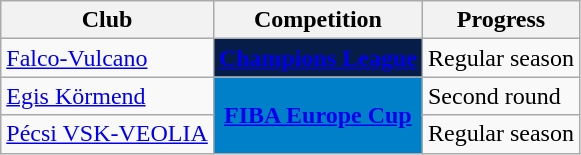<table class="wikitable sortable">
<tr>
<th>Club</th>
<th>Competition</th>
<th>Progress</th>
</tr>
<tr>
<td><a href='#'>Falco-Vulcano</a></td>
<td style="background-color:#071D49;color:#D0D3D4;text-align:center"><strong><a href='#'><span>Champions League</span></a></strong></td>
<td>Regular season</td>
</tr>
<tr>
<td><a href='#'>Egis Körmend</a></td>
<td rowspan=2 style="background-color:#0080C8;color:white;text-align:center"><strong><a href='#'><span>FIBA Europe Cup</span></a></strong></td>
<td>Second round</td>
</tr>
<tr>
<td><a href='#'>Pécsi VSK-VEOLIA</a></td>
<td>Regular season</td>
</tr>
</table>
